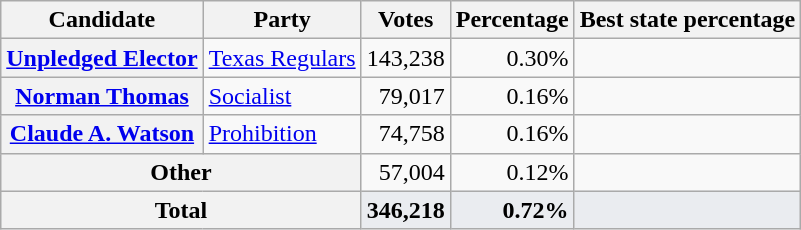<table class="wikitable sortable" style="text-align:right;">
<tr>
<th scope="col">Candidate</th>
<th scope="col">Party</th>
<th scope="col">Votes</th>
<th scope="col">Percentage</th>
<th scope="col">Best state percentage</th>
</tr>
<tr>
<th scope="row"><a href='#'>Unpledged Elector</a></th>
<td style="text-align:left;"><a href='#'>Texas Regulars</a></td>
<td>143,238</td>
<td>0.30%</td>
<td></td>
</tr>
<tr>
<th scope="row"><a href='#'>Norman Thomas</a></th>
<td style="text-align:left;"><a href='#'>Socialist</a></td>
<td>79,017</td>
<td>0.16%</td>
<td></td>
</tr>
<tr>
<th scope="row"><a href='#'>Claude A. Watson</a></th>
<td style="text-align:left;"><a href='#'>Prohibition</a></td>
<td>74,758</td>
<td>0.16%</td>
<td></td>
</tr>
<tr>
<th scope="row" colspan="2">Other</th>
<td>57,004</td>
<td>0.12%</td>
<td></td>
</tr>
<tr style="font-weight:bold; background-color:#eaecf0;">
<th scope="row" colspan="2">Total</th>
<td>346,218</td>
<td>0.72%</td>
<td></td>
</tr>
</table>
